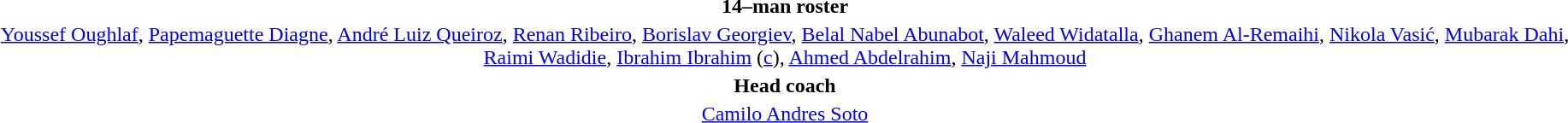<table style="text-align:center; margin-top:2em; margin-left:auto; margin-right:auto">
<tr>
<td><strong>14–man roster</strong></td>
</tr>
<tr>
<td><a href='#'>Youssef Oughlaf</a>, <a href='#'>Papemaguette Diagne</a>, <a href='#'>André Luiz Queiroz</a>, <a href='#'>Renan Ribeiro</a>, <a href='#'>Borislav Georgiev</a>, <a href='#'>Belal Nabel Abunabot</a>, <a href='#'>Waleed Widatalla</a>, <a href='#'>Ghanem Al-Remaihi</a>, <a href='#'>Nikola Vasić</a>, <a href='#'>Mubarak Dahi</a>, <a href='#'>Raimi Wadidie</a>, <a href='#'>Ibrahim Ibrahim</a> (<a href='#'>c</a>), <a href='#'>Ahmed Abdelrahim</a>, <a href='#'>Naji Mahmoud</a></td>
</tr>
<tr>
<td><strong>Head coach</strong></td>
</tr>
<tr>
<td> <a href='#'>Camilo Andres Soto</a></td>
</tr>
</table>
